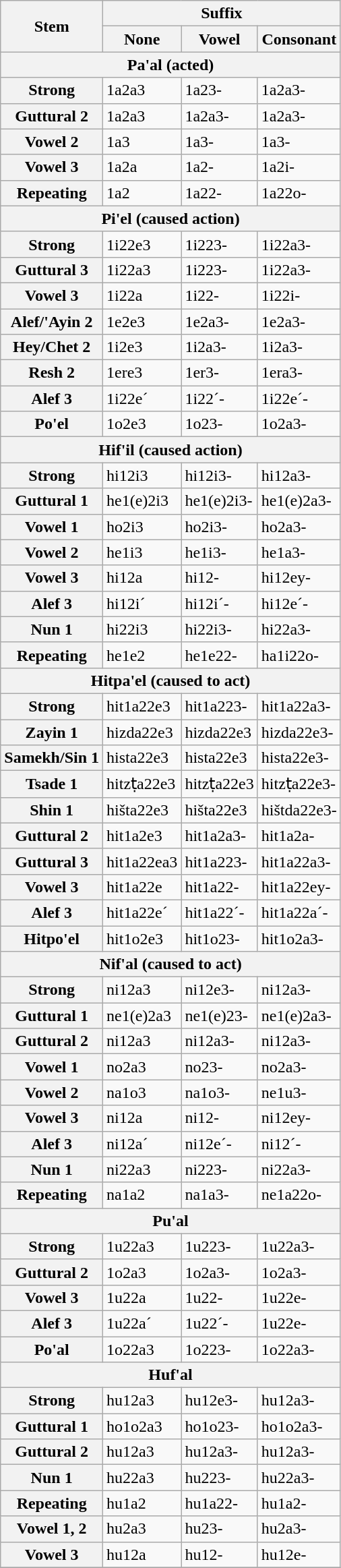<table class="wikitable mw-collapsible">
<tr>
<th rowspan="2">Stem</th>
<th colspan="3">Suffix</th>
</tr>
<tr>
<th>None</th>
<th>Vowel</th>
<th>Consonant</th>
</tr>
<tr>
<th colspan="4">Pa'al (acted)</th>
</tr>
<tr>
<th>Strong</th>
<td>1a2a3</td>
<td>1a23-</td>
<td>1a2a3-</td>
</tr>
<tr>
<th>Guttural 2</th>
<td>1a2a3</td>
<td>1a2a3-</td>
<td>1a2a3-</td>
</tr>
<tr>
<th>Vowel 2</th>
<td>1a3</td>
<td>1a3-</td>
<td>1a3-</td>
</tr>
<tr>
<th>Vowel 3</th>
<td>1a2a</td>
<td>1a2-</td>
<td>1a2i-</td>
</tr>
<tr>
<th>Repeating</th>
<td>1a2</td>
<td>1a22-</td>
<td>1a22o-</td>
</tr>
<tr>
<th colspan="4">Pi'el (caused action)</th>
</tr>
<tr>
<th>Strong</th>
<td>1i22e3</td>
<td>1i223-</td>
<td>1i22a3-</td>
</tr>
<tr>
<th>Guttural 3</th>
<td>1i22a3</td>
<td>1i223-</td>
<td>1i22a3-</td>
</tr>
<tr>
<th>Vowel 3</th>
<td>1i22a</td>
<td>1i22-</td>
<td>1i22i-</td>
</tr>
<tr>
<th>Alef/'Ayin 2</th>
<td>1e2e3</td>
<td>1e2a3-</td>
<td>1e2a3-</td>
</tr>
<tr>
<th>Hey/Chet 2</th>
<td>1i2e3</td>
<td>1i2a3-</td>
<td>1i2a3-</td>
</tr>
<tr>
<th>Resh 2</th>
<td>1ere3</td>
<td>1er3-</td>
<td>1era3-</td>
</tr>
<tr>
<th>Alef 3</th>
<td>1i22e´</td>
<td>1i22´-</td>
<td>1i22e´-</td>
</tr>
<tr>
<th>Po'el</th>
<td>1o2e3</td>
<td>1o23-</td>
<td>1o2a3-</td>
</tr>
<tr>
<th colspan="4">Hif'il (caused action)</th>
</tr>
<tr>
<th>Strong</th>
<td>hi12i3</td>
<td>hi12i3-</td>
<td>hi12a3-</td>
</tr>
<tr>
<th>Guttural 1</th>
<td>he1(e)2i3</td>
<td>he1(e)2i3-</td>
<td>he1(e)2a3-</td>
</tr>
<tr>
<th>Vowel 1</th>
<td>ho2i3</td>
<td>ho2i3-</td>
<td>ho2a3-</td>
</tr>
<tr>
<th>Vowel 2</th>
<td>he1i3</td>
<td>he1i3-</td>
<td>he1a3-</td>
</tr>
<tr>
<th>Vowel 3</th>
<td>hi12a</td>
<td>hi12-</td>
<td>hi12ey-</td>
</tr>
<tr>
<th>Alef 3</th>
<td>hi12i´</td>
<td>hi12i´-</td>
<td>hi12e´-</td>
</tr>
<tr>
<th>Nun 1</th>
<td>hi22i3</td>
<td>hi22i3-</td>
<td>hi22a3-</td>
</tr>
<tr>
<th>Repeating</th>
<td>he1e2</td>
<td>he1e22-</td>
<td>ha1i22o-</td>
</tr>
<tr>
<th colspan="4">Hitpa'el (caused to act)</th>
</tr>
<tr>
<th>Strong</th>
<td>hit1a22e3</td>
<td>hit1a223-</td>
<td>hit1a22a3-</td>
</tr>
<tr>
<th scope="row" style="border-style: none inherit none;">Zayin 1</th>
<td>hizda22e3</td>
<td>hizda22e3</td>
<td>hizda22e3-</td>
</tr>
<tr>
<th scope="row" style="border-style: none inherit none;">Samekh/Sin 1</th>
<td>hista22e3</td>
<td>hista22e3</td>
<td>hista22e3-</td>
</tr>
<tr>
<th scope="row" style="border-style: none inherit none;">Tsade 1</th>
<td>hitzṭa22e3</td>
<td>hitzṭa22e3</td>
<td>hitzṭa22e3-</td>
</tr>
<tr>
<th scope="row" style="border-style: none inherit inherit;">Shin 1</th>
<td>hišta22e3</td>
<td>hišta22e3</td>
<td>hištda22e3-</td>
</tr>
<tr>
<th>Guttural 2</th>
<td>hit1a2e3</td>
<td>hit1a2a3-</td>
<td>hit1a2a-</td>
</tr>
<tr>
<th>Guttural 3</th>
<td>hit1a22ea3</td>
<td>hit1a223-</td>
<td>hit1a22a3-</td>
</tr>
<tr>
<th>Vowel 3</th>
<td>hit1a22e</td>
<td>hit1a22-</td>
<td>hit1a22ey-</td>
</tr>
<tr>
<th>Alef 3</th>
<td>hit1a22e´</td>
<td>hit1a22´-</td>
<td>hit1a22a´-</td>
</tr>
<tr>
<th>Hitpo'el</th>
<td>hit1o2e3</td>
<td>hit1o23-</td>
<td>hit1o2a3-</td>
</tr>
<tr>
<th colspan="4">Nif'al (caused to act)</th>
</tr>
<tr>
<th>Strong</th>
<td>ni12a3</td>
<td>ni12e3-</td>
<td>ni12a3-</td>
</tr>
<tr>
<th>Guttural 1</th>
<td>ne1(e)2a3</td>
<td>ne1(e)23-</td>
<td>ne1(e)2a3-</td>
</tr>
<tr>
<th>Guttural 2</th>
<td>ni12a3</td>
<td>ni12a3-</td>
<td>ni12a3-</td>
</tr>
<tr>
<th>Vowel 1</th>
<td>no2a3</td>
<td>no23-</td>
<td>no2a3-</td>
</tr>
<tr>
<th>Vowel 2</th>
<td>na1o3</td>
<td>na1o3-</td>
<td>ne1u3-</td>
</tr>
<tr>
<th>Vowel 3</th>
<td>ni12a</td>
<td>ni12-</td>
<td>ni12ey-</td>
</tr>
<tr>
<th>Alef 3</th>
<td>ni12a´</td>
<td>ni12e´-</td>
<td>ni12´-</td>
</tr>
<tr>
<th>Nun 1</th>
<td>ni22a3</td>
<td>ni223-</td>
<td>ni22a3-</td>
</tr>
<tr>
<th>Repeating</th>
<td>na1a2</td>
<td>na1a3-</td>
<td>ne1a22o-</td>
</tr>
<tr>
<th colspan="4">Pu'al</th>
</tr>
<tr>
<th>Strong</th>
<td>1u22a3</td>
<td>1u223-</td>
<td>1u22a3-</td>
</tr>
<tr>
<th>Guttural 2</th>
<td>1o2a3</td>
<td>1o2a3-</td>
<td>1o2a3-</td>
</tr>
<tr>
<th>Vowel 3</th>
<td>1u22a</td>
<td>1u22-</td>
<td>1u22e-</td>
</tr>
<tr>
<th>Alef 3</th>
<td>1u22a´</td>
<td>1u22´-</td>
<td>1u22e-</td>
</tr>
<tr>
<th>Po'al</th>
<td>1o22a3</td>
<td>1o223-</td>
<td>1o22a3-</td>
</tr>
<tr>
<th colspan="4">Huf'al</th>
</tr>
<tr>
<th>Strong</th>
<td>hu12a3</td>
<td>hu12e3-</td>
<td>hu12a3-</td>
</tr>
<tr>
<th>Guttural 1</th>
<td>ho1o2a3</td>
<td>ho1o23-</td>
<td>ho1o2a3-</td>
</tr>
<tr>
<th>Guttural 2</th>
<td>hu12a3</td>
<td>hu12a3-</td>
<td>hu12a3-</td>
</tr>
<tr>
<th>Nun 1</th>
<td>hu22a3</td>
<td>hu223-</td>
<td>hu22a3-</td>
</tr>
<tr>
<th>Repeating</th>
<td>hu1a2</td>
<td>hu1a22-</td>
<td>hu1a2-</td>
</tr>
<tr>
<th>Vowel 1, 2</th>
<td>hu2a3</td>
<td>hu23-</td>
<td>hu2a3-</td>
</tr>
<tr>
<th>Vowel 3</th>
<td>hu12a</td>
<td>hu12-</td>
<td>hu12e-</td>
</tr>
<tr>
</tr>
</table>
